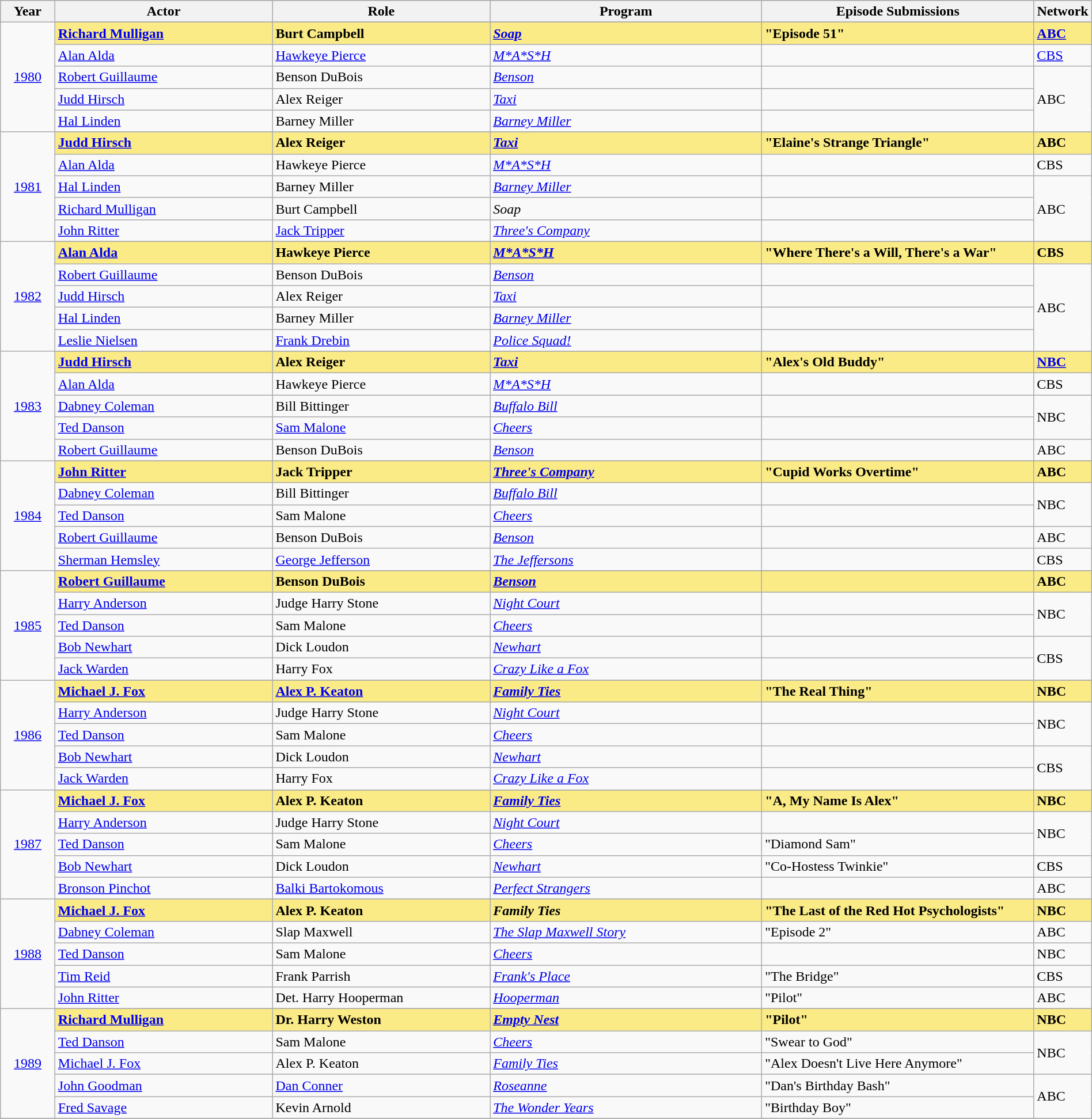<table class="wikitable" style="width:100%">
<tr bgcolor="#bebebe">
<th width="5%">Year</th>
<th width="20%">Actor</th>
<th width="20%">Role</th>
<th width="25%">Program</th>
<th width="25%">Episode Submissions</th>
<th width="5%">Network</th>
</tr>
<tr>
<td rowspan=6 style="text-align:center"><a href='#'>1980</a><br></td>
</tr>
<tr style="background:#FAEB86">
<td><strong><a href='#'>Richard Mulligan</a></strong></td>
<td><strong>Burt Campbell</strong></td>
<td><strong><em><a href='#'>Soap</a></em></strong></td>
<td><strong>"Episode 51"</strong></td>
<td><strong><a href='#'>ABC</a></strong></td>
</tr>
<tr>
<td><a href='#'>Alan Alda</a></td>
<td><a href='#'>Hawkeye Pierce</a></td>
<td><em><a href='#'>M*A*S*H</a></em></td>
<td></td>
<td><a href='#'>CBS</a></td>
</tr>
<tr>
<td><a href='#'>Robert Guillaume</a></td>
<td>Benson DuBois</td>
<td><em><a href='#'>Benson</a></em></td>
<td></td>
<td rowspan=3>ABC</td>
</tr>
<tr>
<td><a href='#'>Judd Hirsch</a></td>
<td>Alex Reiger</td>
<td><em><a href='#'>Taxi</a></em></td>
<td></td>
</tr>
<tr>
<td><a href='#'>Hal Linden</a></td>
<td>Barney Miller</td>
<td><em><a href='#'>Barney Miller</a></em></td>
<td></td>
</tr>
<tr>
<td rowspan=6 style="text-align:center"><a href='#'>1981</a><br></td>
</tr>
<tr style="background:#FAEB86">
<td><strong><a href='#'>Judd Hirsch</a></strong></td>
<td><strong>Alex Reiger</strong></td>
<td><strong><em><a href='#'>Taxi</a></em></strong></td>
<td><strong>"Elaine's Strange Triangle"</strong></td>
<td><strong>ABC</strong></td>
</tr>
<tr>
<td><a href='#'>Alan Alda</a></td>
<td>Hawkeye Pierce</td>
<td><em><a href='#'>M*A*S*H</a></em></td>
<td></td>
<td>CBS</td>
</tr>
<tr>
<td><a href='#'>Hal Linden</a></td>
<td>Barney Miller</td>
<td><em><a href='#'>Barney Miller</a></em></td>
<td></td>
<td rowspan=3>ABC</td>
</tr>
<tr>
<td><a href='#'>Richard Mulligan</a></td>
<td>Burt Campbell</td>
<td><em>Soap</em></td>
<td></td>
</tr>
<tr>
<td><a href='#'>John Ritter</a></td>
<td><a href='#'>Jack Tripper</a></td>
<td><em><a href='#'>Three's Company</a></em></td>
<td></td>
</tr>
<tr>
<td rowspan=6 style="text-align:center"><a href='#'>1982</a><br></td>
</tr>
<tr style="background:#FAEB86">
<td><strong><a href='#'>Alan Alda</a></strong></td>
<td><strong>Hawkeye Pierce</strong></td>
<td><strong><em><a href='#'>M*A*S*H</a></em></strong></td>
<td><strong>"Where There's a Will, There's a War"</strong></td>
<td><strong>CBS</strong></td>
</tr>
<tr>
<td><a href='#'>Robert Guillaume</a></td>
<td>Benson DuBois</td>
<td><em><a href='#'>Benson</a></em></td>
<td></td>
<td rowspan=4>ABC</td>
</tr>
<tr>
<td><a href='#'>Judd Hirsch</a></td>
<td>Alex Reiger</td>
<td><em><a href='#'>Taxi</a></em></td>
<td></td>
</tr>
<tr>
<td><a href='#'>Hal Linden</a></td>
<td>Barney Miller</td>
<td><em><a href='#'>Barney Miller</a></em></td>
<td></td>
</tr>
<tr>
<td><a href='#'>Leslie Nielsen</a></td>
<td><a href='#'>Frank Drebin</a></td>
<td><em><a href='#'>Police Squad!</a></em></td>
<td></td>
</tr>
<tr>
<td rowspan=6 style="text-align:center"><a href='#'>1983</a><br></td>
</tr>
<tr style="background:#FAEB86">
<td><strong><a href='#'>Judd Hirsch</a></strong></td>
<td><strong>Alex Reiger</strong></td>
<td><strong><em><a href='#'>Taxi</a></em></strong></td>
<td><strong>"Alex's Old Buddy"</strong></td>
<td><strong><a href='#'>NBC</a></strong></td>
</tr>
<tr>
<td><a href='#'>Alan Alda</a></td>
<td>Hawkeye Pierce</td>
<td><em><a href='#'>M*A*S*H</a></em></td>
<td></td>
<td>CBS</td>
</tr>
<tr>
<td><a href='#'>Dabney Coleman</a></td>
<td>Bill Bittinger</td>
<td><em><a href='#'>Buffalo Bill</a></em></td>
<td></td>
<td rowspan=2>NBC</td>
</tr>
<tr>
<td><a href='#'>Ted Danson</a></td>
<td><a href='#'>Sam Malone</a></td>
<td><em><a href='#'>Cheers</a></em></td>
<td></td>
</tr>
<tr>
<td><a href='#'>Robert Guillaume</a></td>
<td>Benson DuBois</td>
<td><em><a href='#'>Benson</a></em></td>
<td></td>
<td>ABC</td>
</tr>
<tr>
<td rowspan=6 style="text-align:center"><a href='#'>1984</a><br></td>
</tr>
<tr style="background:#FAEB86">
<td><strong><a href='#'>John Ritter</a></strong></td>
<td><strong>Jack Tripper</strong></td>
<td><strong><em><a href='#'>Three's Company</a></em></strong></td>
<td><strong>"Cupid Works Overtime"</strong></td>
<td><strong>ABC</strong></td>
</tr>
<tr>
<td><a href='#'>Dabney Coleman</a></td>
<td>Bill Bittinger</td>
<td><em><a href='#'>Buffalo Bill</a></em></td>
<td></td>
<td rowspan=2>NBC</td>
</tr>
<tr>
<td><a href='#'>Ted Danson</a></td>
<td>Sam Malone</td>
<td><em><a href='#'>Cheers</a></em></td>
<td></td>
</tr>
<tr>
<td><a href='#'>Robert Guillaume</a></td>
<td>Benson DuBois</td>
<td><em><a href='#'>Benson</a></em></td>
<td></td>
<td>ABC</td>
</tr>
<tr>
<td><a href='#'>Sherman Hemsley</a></td>
<td><a href='#'>George Jefferson</a></td>
<td><em><a href='#'>The Jeffersons</a></em></td>
<td></td>
<td>CBS</td>
</tr>
<tr>
<td rowspan=6 style="text-align:center"><a href='#'>1985</a><br></td>
</tr>
<tr style="background:#FAEB86">
<td><strong><a href='#'>Robert Guillaume</a></strong></td>
<td><strong>Benson DuBois</strong></td>
<td><strong><em><a href='#'>Benson</a></em></strong></td>
<td></td>
<td><strong>ABC</strong></td>
</tr>
<tr>
<td><a href='#'>Harry Anderson</a></td>
<td>Judge Harry Stone</td>
<td><em><a href='#'>Night Court</a></em></td>
<td></td>
<td rowspan=2>NBC</td>
</tr>
<tr>
<td><a href='#'>Ted Danson</a></td>
<td>Sam Malone</td>
<td><em><a href='#'>Cheers</a></em></td>
<td></td>
</tr>
<tr>
<td><a href='#'>Bob Newhart</a></td>
<td>Dick Loudon</td>
<td><em><a href='#'>Newhart</a></em></td>
<td></td>
<td rowspan=2>CBS</td>
</tr>
<tr>
<td><a href='#'>Jack Warden</a></td>
<td>Harry Fox</td>
<td><em><a href='#'>Crazy Like a Fox</a></em></td>
<td></td>
</tr>
<tr>
<td rowspan=6 style="text-align:center"><a href='#'>1986</a><br></td>
</tr>
<tr style="background:#FAEB86">
<td><strong><a href='#'>Michael J. Fox</a></strong></td>
<td><strong><a href='#'>Alex P. Keaton</a></strong></td>
<td><strong><em><a href='#'>Family Ties</a></em></strong></td>
<td><strong>"The Real Thing"</strong></td>
<td><strong>NBC</strong></td>
</tr>
<tr>
<td><a href='#'>Harry Anderson</a></td>
<td>Judge Harry Stone</td>
<td><em><a href='#'>Night Court</a></em></td>
<td></td>
<td rowspan=2>NBC</td>
</tr>
<tr>
<td><a href='#'>Ted Danson</a></td>
<td>Sam Malone</td>
<td><em><a href='#'>Cheers</a></em></td>
<td></td>
</tr>
<tr>
<td><a href='#'>Bob Newhart</a></td>
<td>Dick Loudon</td>
<td><em><a href='#'>Newhart</a></em></td>
<td></td>
<td rowspan=2>CBS</td>
</tr>
<tr>
<td><a href='#'>Jack Warden</a></td>
<td>Harry Fox</td>
<td><em><a href='#'>Crazy Like a Fox</a></em></td>
<td></td>
</tr>
<tr>
<td rowspan=6 style="text-align:center"><a href='#'>1987</a><br></td>
</tr>
<tr style="background:#FAEB86">
<td><strong><a href='#'>Michael J. Fox</a></strong></td>
<td><strong>Alex P. Keaton</strong></td>
<td><strong><em><a href='#'>Family Ties</a></em></strong></td>
<td><strong>"A, My Name Is Alex"</strong></td>
<td><strong>NBC</strong></td>
</tr>
<tr>
<td><a href='#'>Harry Anderson</a></td>
<td>Judge Harry Stone</td>
<td><em><a href='#'>Night Court</a></em></td>
<td></td>
<td rowspan=2>NBC</td>
</tr>
<tr>
<td><a href='#'>Ted Danson</a></td>
<td>Sam Malone</td>
<td><em><a href='#'>Cheers</a></em></td>
<td>"Diamond Sam"</td>
</tr>
<tr>
<td><a href='#'>Bob Newhart</a></td>
<td>Dick Loudon</td>
<td><em><a href='#'>Newhart</a></em></td>
<td>"Co-Hostess Twinkie"</td>
<td>CBS</td>
</tr>
<tr>
<td><a href='#'>Bronson Pinchot</a></td>
<td><a href='#'>Balki Bartokomous</a></td>
<td><em><a href='#'>Perfect Strangers</a></em></td>
<td></td>
<td>ABC</td>
</tr>
<tr>
<td rowspan=6 style="text-align:center"><a href='#'>1988</a><br></td>
</tr>
<tr style="background:#FAEB86">
<td><strong><a href='#'>Michael J. Fox</a></strong></td>
<td><strong>Alex P. Keaton</strong></td>
<td><strong><em>Family Ties</em></strong></td>
<td><strong>"The Last of the Red Hot Psychologists"</strong></td>
<td><strong>NBC</strong></td>
</tr>
<tr>
<td><a href='#'>Dabney Coleman</a></td>
<td>Slap Maxwell</td>
<td><em><a href='#'>The Slap Maxwell Story</a></em></td>
<td>"Episode 2"</td>
<td>ABC</td>
</tr>
<tr>
<td><a href='#'>Ted Danson</a></td>
<td>Sam Malone</td>
<td><em><a href='#'>Cheers</a></em></td>
<td></td>
<td>NBC</td>
</tr>
<tr>
<td><a href='#'>Tim Reid</a></td>
<td>Frank Parrish</td>
<td><em><a href='#'>Frank's Place</a></em></td>
<td>"The Bridge"</td>
<td>CBS</td>
</tr>
<tr>
<td><a href='#'>John Ritter</a></td>
<td>Det. Harry Hooperman</td>
<td><em><a href='#'>Hooperman</a></em></td>
<td>"Pilot"</td>
<td>ABC</td>
</tr>
<tr>
<td rowspan=6 style="text-align:center"><a href='#'>1989</a><br></td>
</tr>
<tr style="background:#FAEB86">
<td><strong><a href='#'>Richard Mulligan</a></strong></td>
<td><strong>Dr. Harry Weston</strong></td>
<td><strong><em><a href='#'>Empty Nest</a></em></strong></td>
<td><strong>"Pilot"</strong></td>
<td><strong>NBC</strong></td>
</tr>
<tr>
<td><a href='#'>Ted Danson</a></td>
<td>Sam Malone</td>
<td><em><a href='#'>Cheers</a></em></td>
<td>"Swear to God"</td>
<td rowspan=2>NBC</td>
</tr>
<tr>
<td><a href='#'>Michael J. Fox</a></td>
<td>Alex P. Keaton</td>
<td><em><a href='#'>Family Ties</a></em></td>
<td>"Alex Doesn't Live Here Anymore"</td>
</tr>
<tr>
<td><a href='#'>John Goodman</a></td>
<td><a href='#'>Dan Conner</a></td>
<td><em><a href='#'>Roseanne</a></em></td>
<td>"Dan's Birthday Bash"</td>
<td rowspan=2>ABC</td>
</tr>
<tr>
<td><a href='#'>Fred Savage</a></td>
<td>Kevin Arnold</td>
<td><em><a href='#'>The Wonder Years</a></em></td>
<td>"Birthday Boy"</td>
</tr>
<tr>
</tr>
</table>
